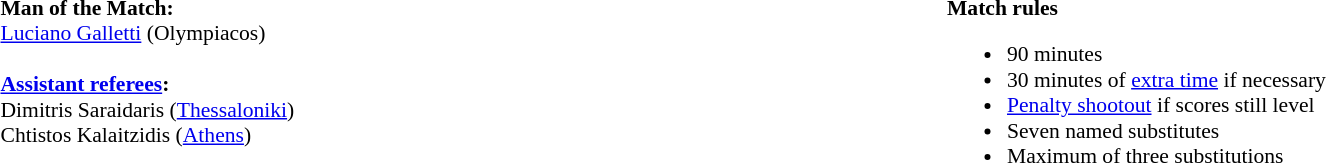<table width=100% style="font-size: 90%">
<tr>
<td width=50% valign=top><br><strong>Man of the Match:</strong>
<br> <a href='#'>Luciano Galletti</a> (Olympiacos)<br><br><strong><a href='#'>Assistant referees</a>:</strong>
<br>Dimitris Saraidaris (<a href='#'>Thessaloniki</a>)
<br>Chtistos Kalaitzidis (<a href='#'>Athens</a>)</td>
<td width=50% valign=top><br><strong>Match rules</strong><ul><li>90 minutes</li><li>30 minutes of <a href='#'>extra time</a> if necessary</li><li><a href='#'>Penalty shootout</a> if scores still level</li><li>Seven named substitutes</li><li>Maximum of three substitutions</li></ul></td>
</tr>
</table>
